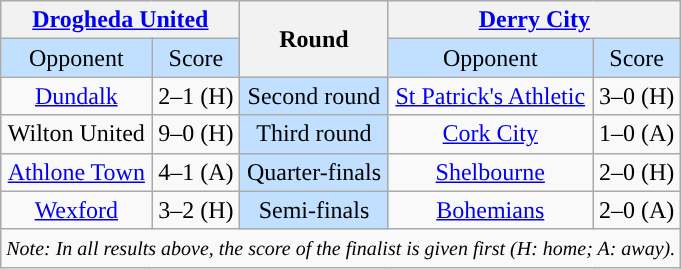<table class="wikitable" style="text-align: center; floatleft;">
<tr>
<th colspan="2"><a href='#'>Drogheda United</a></th>
<th rowspan="2">Round</th>
<th colspan="2"><a href='#'>Derry City</a></th>
</tr>
<tr>
<td style="background:#c1e0ff">Opponent</td>
<td style="background:#c1e0ff">Score</td>
<td style="background:#c1e0ff">Opponent</td>
<td style="background:#c1e0ff">Score</td>
</tr>
<tr>
<td><a href='#'>Dundalk</a></td>
<td>2–1 (H)</td>
<td style="background:#c1e0ff">Second round</td>
<td><a href='#'>St Patrick's Athletic</a></td>
<td>3–0 (H)</td>
</tr>
<tr>
<td>Wilton United</td>
<td>9–0 (H)</td>
<td style="background:#c1e0ff">Third round</td>
<td><a href='#'>Cork City</a></td>
<td>1–0 (A)</td>
</tr>
<tr>
<td><a href='#'>Athlone Town</a></td>
<td>4–1 (A)</td>
<td style="background:#c1e0ff">Quarter-finals</td>
<td><a href='#'>Shelbourne</a></td>
<td>2–0 (H)</td>
</tr>
<tr>
<td><a href='#'>Wexford</a></td>
<td>3–2 (H)</td>
<td style="background:#c1e0ff">Semi-finals</td>
<td><a href='#'>Bohemians</a></td>
<td>2–0 (A)</td>
</tr>
<tr>
<td colspan="5style="><small><em>Note: In all results above, the score of the finalist is given first (H: home; A: away).</em></small></td>
</tr>
</table>
